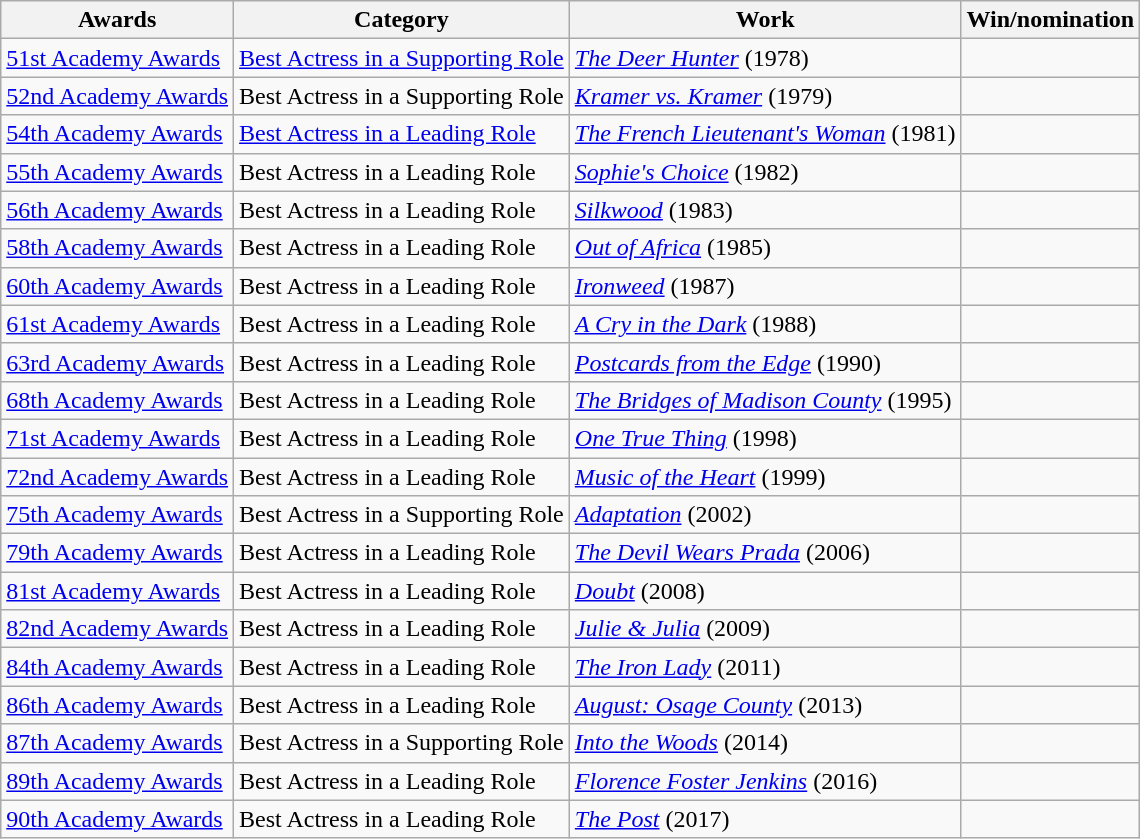<table class="wikitable">
<tr>
<th>Awards</th>
<th>Category</th>
<th>Work</th>
<th>Win/nomination</th>
</tr>
<tr>
<td><a href='#'>51st Academy Awards</a></td>
<td><a href='#'>Best Actress in a Supporting Role</a></td>
<td><em><a href='#'>The Deer Hunter</a></em> (1978)</td>
<td></td>
</tr>
<tr>
<td><a href='#'>52nd Academy Awards</a></td>
<td>Best Actress in a Supporting Role</td>
<td><em><a href='#'>Kramer vs. Kramer</a></em> (1979)</td>
<td></td>
</tr>
<tr>
<td><a href='#'>54th Academy Awards</a></td>
<td><a href='#'>Best Actress in a Leading Role</a></td>
<td><em><a href='#'>The French Lieutenant's Woman</a></em> (1981)</td>
<td></td>
</tr>
<tr>
<td><a href='#'>55th Academy Awards</a></td>
<td>Best Actress in a Leading Role</td>
<td><em><a href='#'>Sophie's Choice</a></em> (1982)</td>
<td></td>
</tr>
<tr>
<td><a href='#'>56th Academy Awards</a></td>
<td>Best Actress in a Leading Role</td>
<td><em><a href='#'>Silkwood</a></em> (1983)</td>
<td></td>
</tr>
<tr>
<td><a href='#'>58th Academy Awards</a></td>
<td>Best Actress in a Leading Role</td>
<td><em><a href='#'>Out of Africa</a></em> (1985)</td>
<td></td>
</tr>
<tr>
<td><a href='#'>60th Academy Awards</a></td>
<td>Best Actress in a Leading Role</td>
<td><em><a href='#'>Ironweed</a></em> (1987)</td>
<td></td>
</tr>
<tr>
<td><a href='#'>61st Academy Awards</a></td>
<td>Best Actress in a Leading Role</td>
<td><em><a href='#'>A Cry in the Dark</a></em> (1988)</td>
<td></td>
</tr>
<tr>
<td><a href='#'>63rd Academy Awards</a></td>
<td>Best Actress in a Leading Role</td>
<td><em><a href='#'>Postcards from the Edge</a></em> (1990)</td>
<td></td>
</tr>
<tr>
<td><a href='#'>68th Academy Awards</a></td>
<td>Best Actress in a Leading Role</td>
<td><em><a href='#'>The Bridges of Madison County</a></em> (1995)</td>
<td></td>
</tr>
<tr>
<td><a href='#'>71st Academy Awards</a></td>
<td>Best Actress in a Leading Role</td>
<td><em><a href='#'>One True Thing</a></em> (1998)</td>
<td></td>
</tr>
<tr>
<td><a href='#'>72nd Academy Awards</a></td>
<td>Best Actress in a Leading Role</td>
<td><em><a href='#'>Music of the Heart</a></em> (1999)</td>
<td></td>
</tr>
<tr>
<td><a href='#'>75th Academy Awards</a></td>
<td>Best Actress in a Supporting Role</td>
<td><em><a href='#'>Adaptation</a></em> (2002)</td>
<td></td>
</tr>
<tr>
<td><a href='#'>79th Academy Awards</a></td>
<td>Best Actress in a Leading Role</td>
<td><em><a href='#'>The Devil Wears Prada</a></em> (2006)</td>
<td></td>
</tr>
<tr>
<td><a href='#'>81st Academy Awards</a></td>
<td>Best Actress in a Leading Role</td>
<td><em><a href='#'>Doubt</a></em> (2008)</td>
<td></td>
</tr>
<tr>
<td><a href='#'>82nd Academy Awards</a></td>
<td>Best Actress in a Leading Role</td>
<td><em><a href='#'>Julie & Julia</a></em> (2009)</td>
<td></td>
</tr>
<tr>
<td><a href='#'>84th Academy Awards</a></td>
<td>Best Actress in a Leading Role</td>
<td><em><a href='#'>The Iron Lady</a></em> (2011)</td>
<td></td>
</tr>
<tr>
<td><a href='#'>86th Academy Awards</a></td>
<td>Best Actress in a Leading Role</td>
<td><em><a href='#'>August: Osage County</a></em> (2013)</td>
<td></td>
</tr>
<tr>
<td><a href='#'>87th Academy Awards</a></td>
<td>Best Actress in a Supporting Role</td>
<td><em><a href='#'>Into the Woods</a></em> (2014)</td>
<td></td>
</tr>
<tr>
<td><a href='#'>89th Academy Awards</a></td>
<td>Best Actress in a Leading Role</td>
<td><em><a href='#'>Florence Foster Jenkins</a></em> (2016)</td>
<td></td>
</tr>
<tr>
<td><a href='#'>90th Academy Awards</a></td>
<td>Best Actress in a Leading Role</td>
<td><em><a href='#'>The Post</a></em> (2017)</td>
<td></td>
</tr>
</table>
